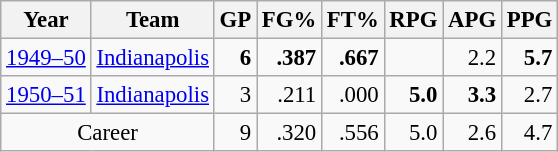<table class="wikitable sortable" style="font-size:95%; text-align:right;">
<tr>
<th>Year</th>
<th>Team</th>
<th>GP</th>
<th>FG%</th>
<th>FT%</th>
<th>RPG</th>
<th>APG</th>
<th>PPG</th>
</tr>
<tr>
<td style="text-align:left;"><a href='#'>1949–50</a></td>
<td style="text-align:left;"><a href='#'>Indianapolis</a></td>
<td><strong>6</strong></td>
<td><strong>.387</strong></td>
<td><strong>.667</strong></td>
<td></td>
<td>2.2</td>
<td><strong>5.7</strong></td>
</tr>
<tr>
<td style="text-align:left;"><a href='#'>1950–51</a></td>
<td style="text-align:left;"><a href='#'>Indianapolis</a></td>
<td>3</td>
<td>.211</td>
<td>.000</td>
<td><strong>5.0</strong></td>
<td><strong>3.3</strong></td>
<td>2.7</td>
</tr>
<tr>
<td colspan="2" style="text-align:center;">Career</td>
<td>9</td>
<td>.320</td>
<td>.556</td>
<td>5.0</td>
<td>2.6</td>
<td>4.7</td>
</tr>
</table>
